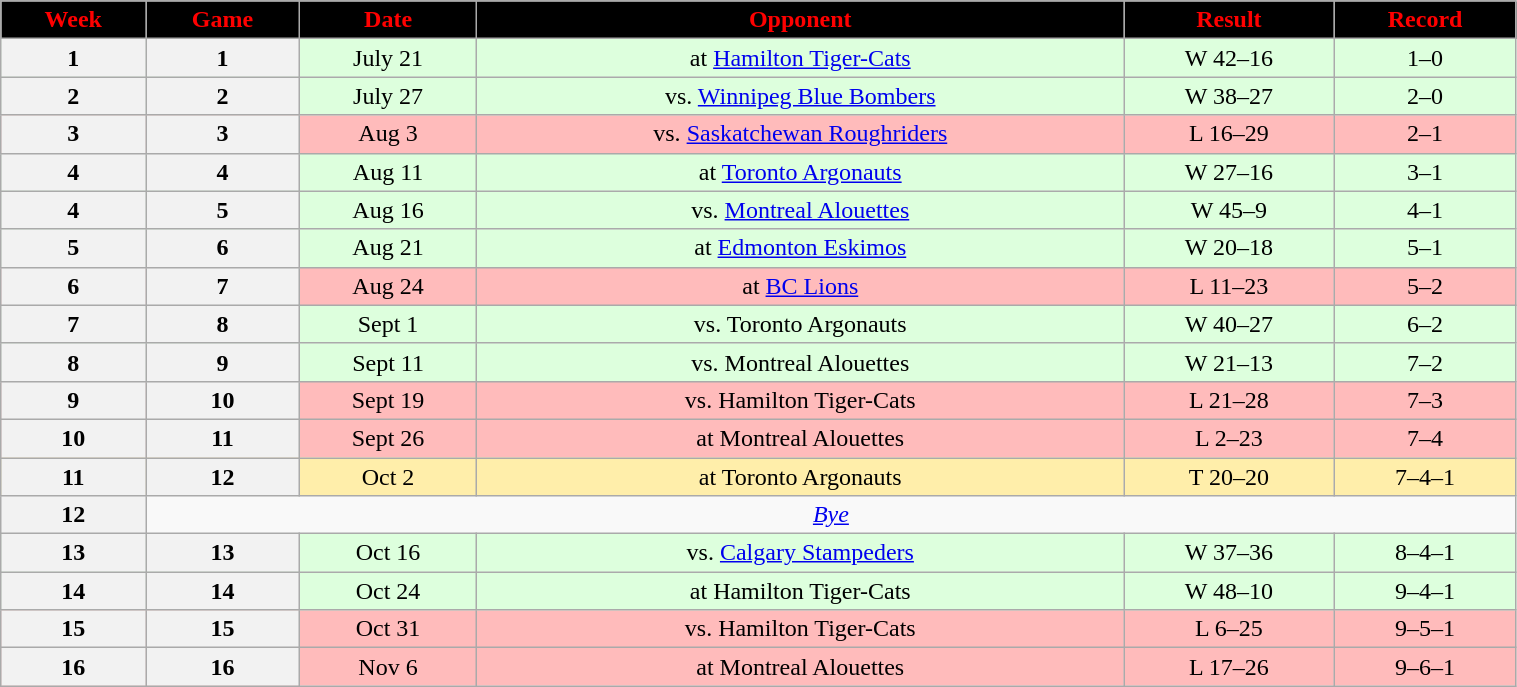<table class="wikitable" style="min-width:80%;text-align:center;">
<tr>
<th style="background:black; color:red;">Week</th>
<th style="background:black; color:red;">Game</th>
<th style="background:black; color:red;">Date</th>
<th style="background:black; color:red;">Opponent</th>
<th style="background:black; color:red;">Result</th>
<th style="background:black; color:red;">Record</th>
</tr>
<tr style="background:#ddffdd">
<th>1</th>
<th>1</th>
<td>July 21</td>
<td>at <a href='#'>Hamilton Tiger-Cats</a></td>
<td>W 42–16</td>
<td>1–0</td>
</tr>
<tr style="background:#ddffdd">
<th>2</th>
<th>2</th>
<td>July 27</td>
<td>vs. <a href='#'>Winnipeg Blue Bombers</a></td>
<td>W 38–27</td>
<td>2–0</td>
</tr>
<tr style="background:#ffbbbb">
<th>3</th>
<th>3</th>
<td>Aug 3</td>
<td>vs. <a href='#'>Saskatchewan Roughriders</a></td>
<td>L 16–29</td>
<td>2–1</td>
</tr>
<tr style="background:#ddffdd">
<th>4</th>
<th>4</th>
<td>Aug 11</td>
<td>at <a href='#'>Toronto Argonauts</a></td>
<td>W 27–16</td>
<td>3–1</td>
</tr>
<tr style="background:#ddffdd">
<th>4</th>
<th>5</th>
<td>Aug 16</td>
<td>vs. <a href='#'>Montreal Alouettes</a></td>
<td>W 45–9</td>
<td>4–1</td>
</tr>
<tr style="background:#ddffdd">
<th>5</th>
<th>6</th>
<td>Aug 21</td>
<td>at <a href='#'>Edmonton Eskimos</a></td>
<td>W 20–18</td>
<td>5–1</td>
</tr>
<tr style="background:#ffbbbb">
<th>6</th>
<th>7</th>
<td>Aug 24</td>
<td>at <a href='#'>BC Lions</a></td>
<td>L 11–23</td>
<td>5–2</td>
</tr>
<tr style="background:#ddffdd">
<th>7</th>
<th>8</th>
<td>Sept 1</td>
<td>vs. Toronto Argonauts</td>
<td>W 40–27</td>
<td>6–2</td>
</tr>
<tr style="background:#ddffdd">
<th>8</th>
<th>9</th>
<td>Sept 11</td>
<td>vs. Montreal Alouettes</td>
<td>W 21–13</td>
<td>7–2</td>
</tr>
<tr style="background:#ffbbbb">
<th>9</th>
<th>10</th>
<td>Sept 19</td>
<td>vs. Hamilton Tiger-Cats</td>
<td>L 21–28</td>
<td>7–3</td>
</tr>
<tr style="background:#ffbbbb">
<th>10</th>
<th>11</th>
<td>Sept 26</td>
<td>at Montreal Alouettes</td>
<td>L 2–23</td>
<td>7–4</td>
</tr>
<tr style="background:#ffeeaa">
<th>11</th>
<th>12</th>
<td>Oct 2</td>
<td>at Toronto Argonauts</td>
<td>T 20–20</td>
<td>7–4–1</td>
</tr>
<tr>
<th>12</th>
<td colspan=7><em><a href='#'>Bye</a></em></td>
</tr>
<tr style="background:#ddffdd">
<th>13</th>
<th>13</th>
<td>Oct 16</td>
<td>vs. <a href='#'>Calgary Stampeders</a></td>
<td>W 37–36</td>
<td>8–4–1</td>
</tr>
<tr style="background:#ddffdd">
<th>14</th>
<th>14</th>
<td>Oct 24</td>
<td>at Hamilton Tiger-Cats</td>
<td>W 48–10</td>
<td>9–4–1</td>
</tr>
<tr style="background:#ffbbbb">
<th>15</th>
<th>15</th>
<td>Oct 31</td>
<td>vs. Hamilton Tiger-Cats</td>
<td>L 6–25</td>
<td>9–5–1</td>
</tr>
<tr style="background:#ffbbbb">
<th>16</th>
<th>16</th>
<td>Nov 6</td>
<td>at Montreal Alouettes</td>
<td>L 17–26</td>
<td>9–6–1</td>
</tr>
</table>
